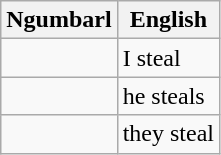<table class="wikitable">
<tr>
<th>Ngumbarl</th>
<th>English</th>
</tr>
<tr>
<td><em></em><br><em></em></td>
<td>I steal</td>
</tr>
<tr>
<td><em></em><br><em></em></td>
<td>he steals</td>
</tr>
<tr>
<td><em></em><br><em></em></td>
<td>they steal</td>
</tr>
</table>
